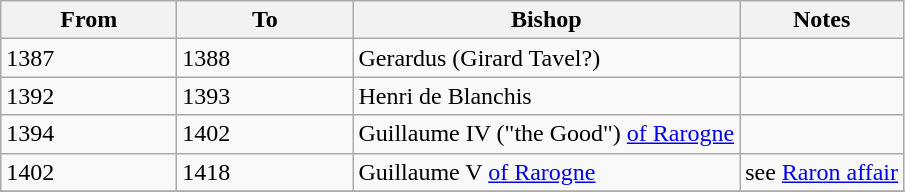<table class=wikitable>
<tr>
<th width=110px>From</th>
<th width=110px>To</th>
<th>Bishop</th>
<th>Notes</th>
</tr>
<tr>
<td>1387</td>
<td>1388</td>
<td>Gerardus (Girard Tavel?)</td>
<td></td>
</tr>
<tr>
<td>1392</td>
<td>1393</td>
<td>Henri de Blanchis</td>
<td></td>
</tr>
<tr>
<td>1394</td>
<td>1402</td>
<td>Guillaume IV ("the Good") <a href='#'>of Rarogne</a></td>
<td></td>
</tr>
<tr>
<td>1402</td>
<td>1418</td>
<td>Guillaume V <a href='#'>of Rarogne</a></td>
<td>see <a href='#'>Raron affair</a></td>
</tr>
<tr>
</tr>
</table>
